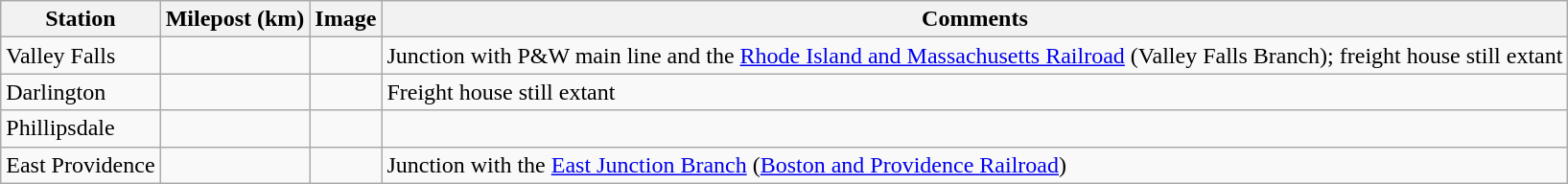<table class="wikitable">
<tr>
<th>Station</th>
<th>Milepost (km)</th>
<th>Image</th>
<th>Comments</th>
</tr>
<tr>
<td>Valley Falls</td>
<td></td>
<td></td>
<td>Junction with P&W main line and the <a href='#'>Rhode Island and Massachusetts Railroad</a> (Valley Falls Branch); freight house still extant</td>
</tr>
<tr>
<td>Darlington</td>
<td></td>
<td></td>
<td>Freight house still extant</td>
</tr>
<tr>
<td>Phillipsdale</td>
<td></td>
<td></td>
<td></td>
</tr>
<tr>
<td>East Providence</td>
<td></td>
<td></td>
<td>Junction with the <a href='#'>East Junction Branch</a> (<a href='#'>Boston and Providence Railroad</a>)</td>
</tr>
</table>
